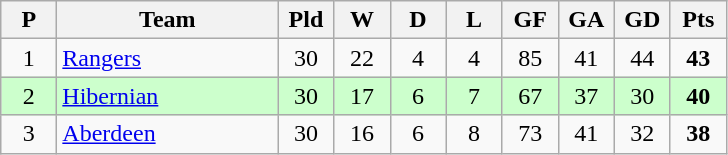<table class="wikitable" style="text-align: center;">
<tr>
<th width=30>P</th>
<th width=140>Team</th>
<th width=30>Pld</th>
<th width=30>W</th>
<th width=30>D</th>
<th width=30>L</th>
<th width=30>GF</th>
<th width=30>GA</th>
<th width=30>GD</th>
<th width=30>Pts</th>
</tr>
<tr>
<td>1</td>
<td align=left><a href='#'>Rangers</a></td>
<td>30</td>
<td>22</td>
<td>4</td>
<td>4</td>
<td>85</td>
<td>41</td>
<td>44</td>
<td><strong>43</strong></td>
</tr>
<tr style="background:#ccffcc;">
<td>2</td>
<td align=left><a href='#'>Hibernian</a></td>
<td>30</td>
<td>17</td>
<td>6</td>
<td>7</td>
<td>67</td>
<td>37</td>
<td>30</td>
<td><strong>40</strong></td>
</tr>
<tr>
<td>3</td>
<td align=left><a href='#'>Aberdeen</a></td>
<td>30</td>
<td>16</td>
<td>6</td>
<td>8</td>
<td>73</td>
<td>41</td>
<td>32</td>
<td><strong>38</strong></td>
</tr>
</table>
